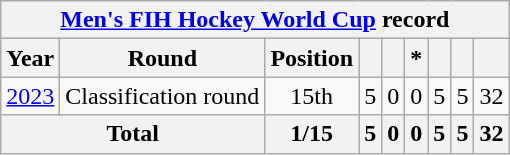<table class="wikitable" style="text-align: center;">
<tr>
<th colspan=9><a href='#'>Men's FIH Hockey World Cup</a> record</th>
</tr>
<tr>
<th>Year</th>
<th>Round</th>
<th>Position</th>
<th></th>
<th></th>
<th>*</th>
<th></th>
<th></th>
<th></th>
</tr>
<tr>
<td> <a href='#'>2023</a></td>
<td>Classification round</td>
<td>15th</td>
<td>5</td>
<td>0</td>
<td>0</td>
<td>5</td>
<td>5</td>
<td>32</td>
</tr>
<tr>
<th colspan=2>Total</th>
<th>1/15</th>
<th>5</th>
<th>0</th>
<th>0</th>
<th>5</th>
<th>5</th>
<th>32</th>
</tr>
</table>
